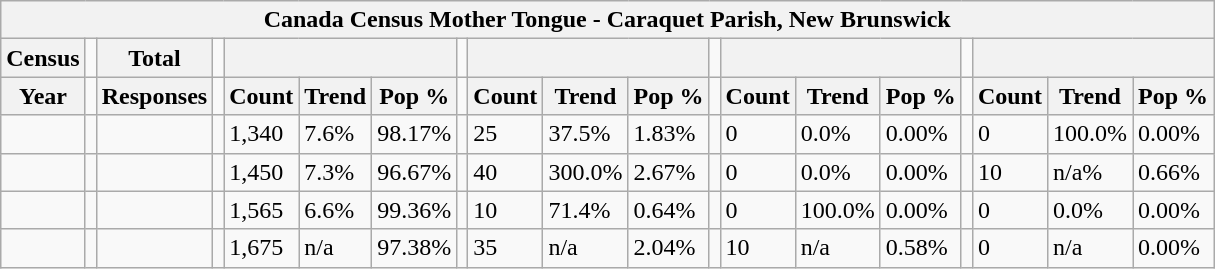<table class="wikitable">
<tr>
<th colspan="19">Canada Census Mother Tongue - Caraquet Parish, New Brunswick</th>
</tr>
<tr>
<th>Census</th>
<td></td>
<th>Total</th>
<td colspan="1"></td>
<th colspan="3"></th>
<td colspan="1"></td>
<th colspan="3"></th>
<td colspan="1"></td>
<th colspan="3"></th>
<td colspan="1"></td>
<th colspan="3"></th>
</tr>
<tr>
<th>Year</th>
<td></td>
<th>Responses</th>
<td></td>
<th>Count</th>
<th>Trend</th>
<th>Pop %</th>
<td></td>
<th>Count</th>
<th>Trend</th>
<th>Pop %</th>
<td></td>
<th>Count</th>
<th>Trend</th>
<th>Pop %</th>
<td></td>
<th>Count</th>
<th>Trend</th>
<th>Pop %</th>
</tr>
<tr>
<td></td>
<td></td>
<td></td>
<td></td>
<td>1,340</td>
<td> 7.6%</td>
<td>98.17%</td>
<td></td>
<td>25</td>
<td> 37.5%</td>
<td>1.83%</td>
<td></td>
<td>0</td>
<td> 0.0%</td>
<td>0.00%</td>
<td></td>
<td>0</td>
<td> 100.0%</td>
<td>0.00%</td>
</tr>
<tr>
<td></td>
<td></td>
<td></td>
<td></td>
<td>1,450</td>
<td> 7.3%</td>
<td>96.67%</td>
<td></td>
<td>40</td>
<td> 300.0%</td>
<td>2.67%</td>
<td></td>
<td>0</td>
<td> 0.0%</td>
<td>0.00%</td>
<td></td>
<td>10</td>
<td> n/a%</td>
<td>0.66%</td>
</tr>
<tr>
<td></td>
<td></td>
<td></td>
<td></td>
<td>1,565</td>
<td> 6.6%</td>
<td>99.36%</td>
<td></td>
<td>10</td>
<td> 71.4%</td>
<td>0.64%</td>
<td></td>
<td>0</td>
<td> 100.0%</td>
<td>0.00%</td>
<td></td>
<td>0</td>
<td> 0.0%</td>
<td>0.00%</td>
</tr>
<tr>
<td></td>
<td></td>
<td></td>
<td></td>
<td>1,675</td>
<td>n/a</td>
<td>97.38%</td>
<td></td>
<td>35</td>
<td>n/a</td>
<td>2.04%</td>
<td></td>
<td>10</td>
<td>n/a</td>
<td>0.58%</td>
<td></td>
<td>0</td>
<td>n/a</td>
<td>0.00%</td>
</tr>
</table>
